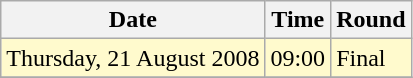<table class="wikitable">
<tr>
<th>Date</th>
<th>Time</th>
<th>Round</th>
</tr>
<tr>
<td style=background:lemonchiffon>Thursday, 21 August 2008</td>
<td style=background:lemonchiffon>09:00</td>
<td style=background:lemonchiffon>Final</td>
</tr>
<tr>
</tr>
</table>
